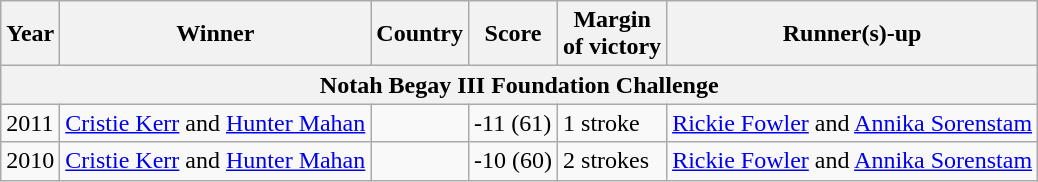<table class="wikitable">
<tr>
<th>Year</th>
<th>Winner</th>
<th>Country</th>
<th>Score</th>
<th>Margin<br>of victory</th>
<th>Runner(s)-up</th>
</tr>
<tr>
<th colspan=7>Notah Begay III Foundation Challenge</th>
</tr>
<tr>
<td>2011</td>
<td><a href='#'>Cristie Kerr</a> and <a href='#'>Hunter Mahan</a></td>
<td></td>
<td>-11 (61)</td>
<td>1 stroke</td>
<td> <a href='#'>Rickie Fowler</a> and  <a href='#'>Annika Sorenstam</a></td>
</tr>
<tr>
<td>2010</td>
<td><a href='#'>Cristie Kerr</a> and <a href='#'>Hunter Mahan</a></td>
<td></td>
<td>-10 (60)</td>
<td>2 strokes</td>
<td> <a href='#'>Rickie Fowler</a> and  <a href='#'>Annika Sorenstam</a></td>
</tr>
</table>
